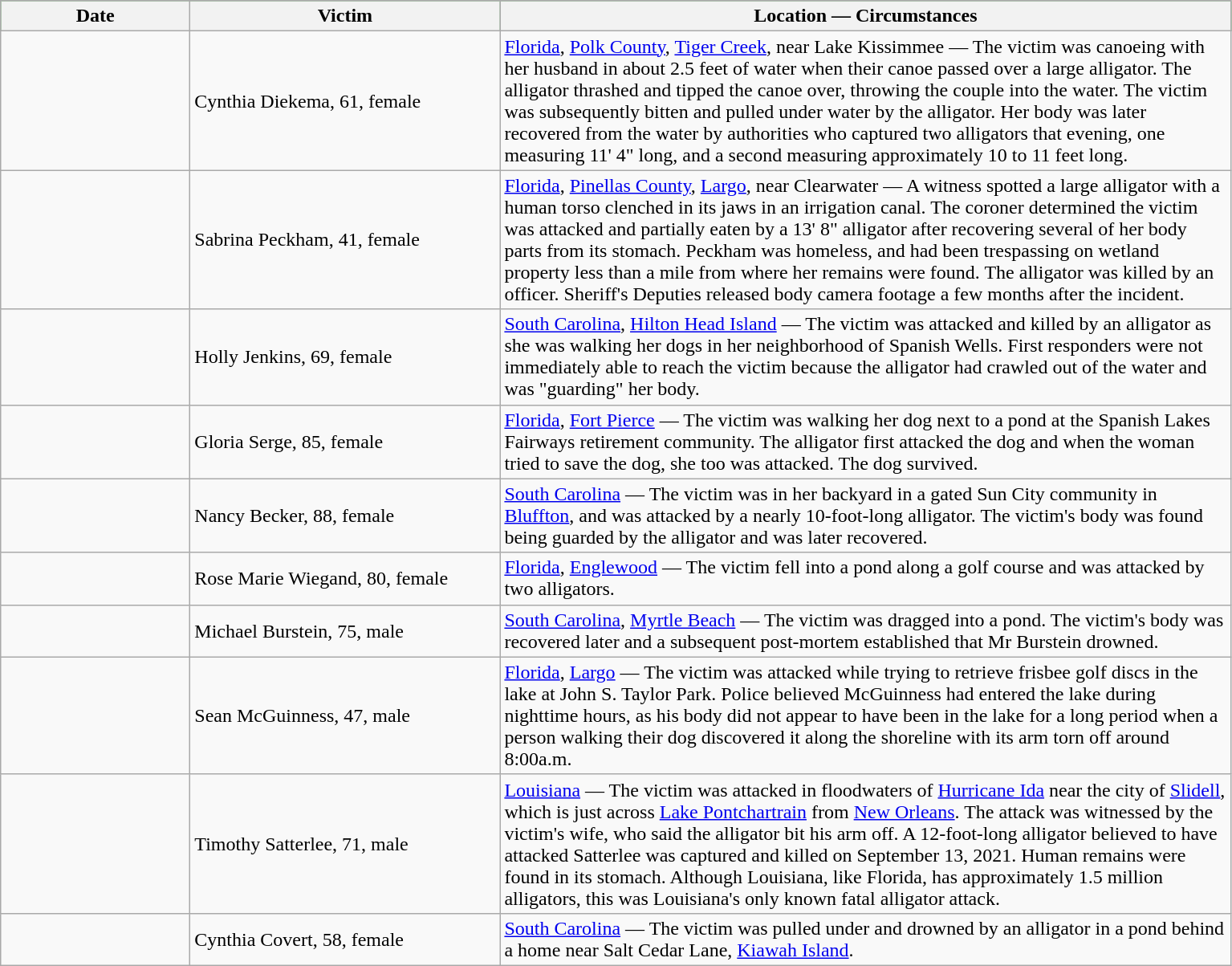<table class="wikitable sortable">
<tr style="background:green;">
<th style="width:150px;">Date</th>
<th style="width:250px;">Victim</th>
<th style="width:600px;">Location — Circumstances</th>
</tr>
<tr>
<td></td>
<td>Cynthia Diekema, 61, female</td>
<td><a href='#'>Florida</a>, <a href='#'>Polk County</a>, <a href='#'>Tiger Creek</a>, near Lake Kissimmee — The victim was canoeing with her husband in about 2.5 feet of water when their canoe passed over a large alligator. The alligator thrashed and tipped the canoe over, throwing the couple into the water. The victim was subsequently bitten and pulled under water by the alligator. Her body was later recovered from the water by authorities who captured two alligators that evening, one measuring 11' 4" long, and a second measuring approximately 10 to 11 feet long.</td>
</tr>
<tr>
<td></td>
<td>Sabrina Peckham, 41, female</td>
<td><a href='#'>Florida</a>, <a href='#'>Pinellas County</a>, <a href='#'>Largo</a>, near Clearwater — A witness spotted a large alligator with a human torso clenched in its jaws in an irrigation canal. The coroner determined the victim was attacked and partially eaten by a 13' 8" alligator after recovering several of her body parts from its stomach. Peckham was homeless, and had been trespassing on wetland property less than a mile from where her remains were found. The alligator was killed by an officer. Sheriff's Deputies released body camera footage a few months after the incident.</td>
</tr>
<tr>
<td></td>
<td>Holly Jenkins, 69, female</td>
<td><a href='#'>South Carolina</a>, <a href='#'>Hilton Head Island</a> — The victim was attacked and killed by an alligator as she was walking her dogs in her neighborhood of Spanish Wells. First responders were not immediately able to reach the victim because the alligator had crawled out of the water and was "guarding" her body.</td>
</tr>
<tr>
<td></td>
<td>Gloria Serge, 85, female</td>
<td><a href='#'>Florida</a>, <a href='#'>Fort Pierce</a> — The victim was walking her dog next to a pond at the Spanish Lakes Fairways retirement community. The alligator first attacked the dog and when the woman tried to save the dog, she too was attacked. The dog survived.</td>
</tr>
<tr>
<td></td>
<td>Nancy Becker, 88, female</td>
<td><a href='#'>South Carolina</a> — The victim was in her backyard in a gated Sun City community in <a href='#'>Bluffton</a>, and was attacked by a nearly 10-foot-long alligator. The victim's body was found being guarded by the alligator and was later recovered.</td>
</tr>
<tr>
<td></td>
<td>Rose Marie Wiegand, 80, female</td>
<td><a href='#'>Florida</a>, <a href='#'>Englewood</a> — The victim fell into a pond along a golf course and was attacked by two alligators.</td>
</tr>
<tr>
<td></td>
<td>Michael Burstein, 75, male</td>
<td><a href='#'>South Carolina</a>, <a href='#'>Myrtle Beach</a> — The victim was dragged into a pond. The victim's body was recovered later and a subsequent post-mortem established that Mr Burstein drowned.</td>
</tr>
<tr>
<td></td>
<td>Sean McGuinness, 47, male</td>
<td><a href='#'>Florida</a>, <a href='#'>Largo</a> — The victim was attacked while trying to retrieve frisbee golf discs in the lake at John S. Taylor Park. Police believed McGuinness had entered the lake during nighttime hours, as his body did not appear to have been in the lake for a long period when a person walking their dog discovered it along the shoreline with its arm torn off around 8:00a.m.</td>
</tr>
<tr>
<td></td>
<td>Timothy Satterlee, 71, male</td>
<td><a href='#'>Louisiana</a> — The victim was attacked in floodwaters of <a href='#'>Hurricane Ida</a> near the city of <a href='#'>Slidell</a>, which is just across <a href='#'>Lake Pontchartrain</a> from <a href='#'>New Orleans</a>. The attack was witnessed by the victim's wife, who said the alligator bit his arm off. A 12-foot-long alligator believed to have attacked Satterlee was captured and killed on September 13, 2021. Human remains were found in its stomach. Although Louisiana, like Florida, has approximately 1.5 million alligators, this was Louisiana's only known fatal alligator attack.</td>
</tr>
<tr>
<td></td>
<td>Cynthia Covert, 58, female</td>
<td><a href='#'>South Carolina</a> — The victim was pulled under and drowned by an alligator in a pond behind a home near Salt Cedar Lane, <a href='#'>Kiawah Island</a>.</td>
</tr>
</table>
